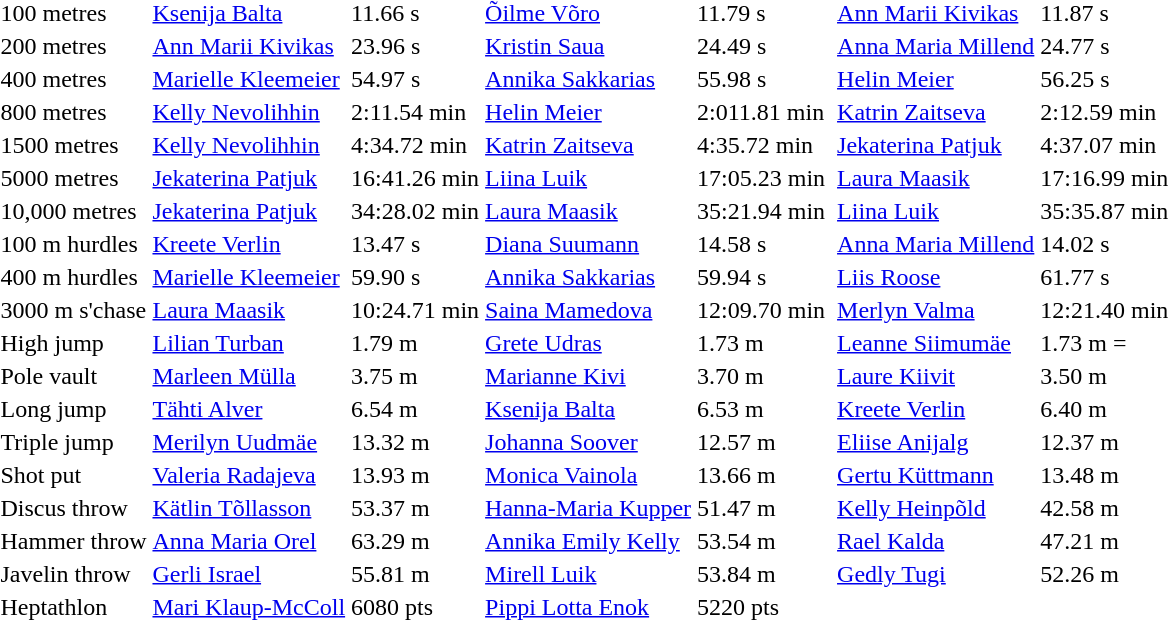<table>
<tr>
<td>100 metres</td>
<td><a href='#'>Ksenija Balta</a></td>
<td>11.66 s</td>
<td><a href='#'>Õilme Võro</a></td>
<td>11.79 s</td>
<td><a href='#'>Ann Marii Kivikas</a></td>
<td>11.87 s </td>
</tr>
<tr>
<td>200 metres</td>
<td><a href='#'>Ann Marii Kivikas</a></td>
<td>23.96 s</td>
<td><a href='#'>Kristin Saua</a></td>
<td>24.49 s</td>
<td><a href='#'>Anna Maria Millend</a></td>
<td>24.77 s </td>
</tr>
<tr>
<td>400 metres</td>
<td><a href='#'>Marielle Kleemeier</a></td>
<td>54.97 s</td>
<td><a href='#'>Annika Sakkarias</a></td>
<td>55.98 s </td>
<td><a href='#'>Helin Meier</a></td>
<td>56.25 s </td>
</tr>
<tr>
<td>800 metres</td>
<td><a href='#'>Kelly Nevolihhin</a></td>
<td>2:11.54 min</td>
<td><a href='#'>Helin Meier</a></td>
<td>2:011.81 min </td>
<td><a href='#'>Katrin Zaitseva</a></td>
<td>2:12.59 min</td>
</tr>
<tr>
<td>1500 metres</td>
<td><a href='#'>Kelly Nevolihhin</a></td>
<td>4:34.72 min</td>
<td><a href='#'>Katrin Zaitseva</a></td>
<td>4:35.72 min</td>
<td><a href='#'>Jekaterina Patjuk</a></td>
<td>4:37.07 min</td>
</tr>
<tr>
<td>5000 metres</td>
<td><a href='#'>Jekaterina Patjuk</a></td>
<td>16:41.26 min</td>
<td><a href='#'>Liina Luik</a></td>
<td>17:05.23 min </td>
<td><a href='#'>Laura Maasik</a></td>
<td>17:16.99 min </td>
</tr>
<tr>
<td>10,000 metres</td>
<td><a href='#'>Jekaterina Patjuk</a></td>
<td>34:28.02 min</td>
<td><a href='#'>Laura Maasik</a></td>
<td>35:21.94 min </td>
<td><a href='#'>Liina Luik</a></td>
<td>35:35.87 min </td>
</tr>
<tr>
<td>100 m hurdles</td>
<td><a href='#'>Kreete Verlin</a></td>
<td>13.47 s</td>
<td><a href='#'>Diana Suumann</a></td>
<td>14.58 s</td>
<td><a href='#'>Anna Maria Millend</a></td>
<td>14.02 s</td>
</tr>
<tr>
<td>400 m hurdles</td>
<td><a href='#'>Marielle Kleemeier</a></td>
<td>59.90 s</td>
<td><a href='#'>Annika Sakkarias</a></td>
<td>59.94 s </td>
<td><a href='#'>Liis Roose</a></td>
<td>61.77 s </td>
</tr>
<tr>
<td>3000 m s'chase</td>
<td><a href='#'>Laura Maasik</a></td>
<td>10:24.71 min</td>
<td><a href='#'>Saina Mamedova</a></td>
<td>12:09.70 min</td>
<td><a href='#'>Merlyn Valma</a></td>
<td>12:21.40 min</td>
</tr>
<tr>
<td>High jump</td>
<td><a href='#'>Lilian Turban</a></td>
<td>1.79 m</td>
<td><a href='#'>Grete Udras</a></td>
<td>1.73 m </td>
<td><a href='#'>Leanne Siimumäe</a></td>
<td>1.73 m =</td>
</tr>
<tr>
<td>Pole vault</td>
<td><a href='#'>Marleen Mülla</a></td>
<td>3.75 m</td>
<td><a href='#'>Marianne Kivi</a></td>
<td>3.70 m</td>
<td><a href='#'>Laure Kiivit</a></td>
<td>3.50 m</td>
</tr>
<tr>
<td>Long jump</td>
<td><a href='#'>Tähti Alver</a></td>
<td>6.54 m</td>
<td><a href='#'>Ksenija Balta</a></td>
<td>6.53 m </td>
<td><a href='#'>Kreete Verlin</a></td>
<td>6.40 m </td>
</tr>
<tr>
<td>Triple jump</td>
<td><a href='#'>Merilyn Uudmäe</a></td>
<td>13.32 m</td>
<td><a href='#'>Johanna Soover</a></td>
<td>12.57 m</td>
<td><a href='#'>Eliise Anijalg</a></td>
<td>12.37 m </td>
</tr>
<tr>
<td>Shot put</td>
<td><a href='#'>Valeria Radajeva</a></td>
<td>13.93 m</td>
<td><a href='#'>Monica Vainola</a></td>
<td>13.66 m </td>
<td><a href='#'>Gertu Küttmann</a></td>
<td>13.48 m </td>
</tr>
<tr>
<td>Discus throw</td>
<td><a href='#'>Kätlin Tõllasson</a></td>
<td>53.37 m </td>
<td><a href='#'>Hanna-Maria Kupper</a></td>
<td>51.47 m</td>
<td><a href='#'>Kelly Heinpõld</a></td>
<td>42.58 m</td>
</tr>
<tr>
<td>Hammer throw</td>
<td><a href='#'>Anna Maria Orel</a></td>
<td>63.29 m</td>
<td><a href='#'>Annika Emily Kelly</a></td>
<td>53.54 m</td>
<td><a href='#'>Rael Kalda</a></td>
<td>47.21 m</td>
</tr>
<tr>
<td>Javelin throw</td>
<td><a href='#'>Gerli Israel</a></td>
<td>55.81 m</td>
<td><a href='#'>Mirell Luik</a></td>
<td>53.84 m </td>
<td><a href='#'>Gedly Tugi</a></td>
<td>52.26 m </td>
</tr>
<tr>
<td>Heptathlon</td>
<td><a href='#'>Mari Klaup-McColl</a></td>
<td>6080 pts</td>
<td><a href='#'>Pippi Lotta Enok</a></td>
<td>5220 pts </td>
<td></td>
<td></td>
</tr>
</table>
